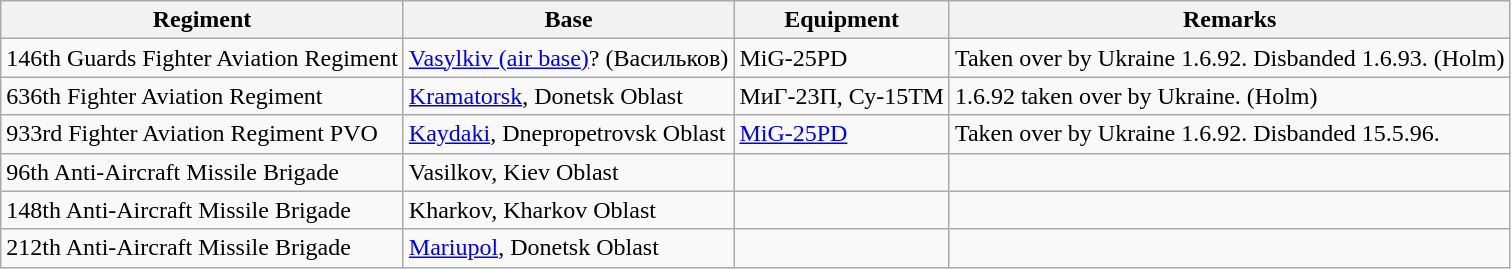<table class="wikitable">
<tr>
<th>Regiment</th>
<th>Base</th>
<th>Equipment</th>
<th>Remarks</th>
</tr>
<tr>
<td>146th Guards Fighter Aviation Regiment</td>
<td><a href='#'>Vasylkiv (air base)</a>? (Васильков)</td>
<td>MiG-25PD</td>
<td>Taken over by Ukraine 1.6.92. Disbanded 1.6.93. (Holm)</td>
</tr>
<tr>
<td>636th Fighter Aviation Regiment</td>
<td><a href='#'>Kramatorsk</a>, Donetsk Oblast</td>
<td>МиГ-23П, Су-15ТМ</td>
<td>1.6.92 taken over by Ukraine. (Holm)</td>
</tr>
<tr>
<td>933rd Fighter Aviation Regiment PVO</td>
<td><a href='#'>Kaydaki</a>, Dnepropetrovsk Oblast</td>
<td><a href='#'>MiG-25PD</a></td>
<td>Taken over by Ukraine 1.6.92. Disbanded 15.5.96.</td>
</tr>
<tr>
<td>96th Anti-Aircraft Missile Brigade</td>
<td>Vasilkov, Kiev Oblast</td>
<td></td>
<td></td>
</tr>
<tr>
<td>148th Anti-Aircraft Missile Brigade</td>
<td>Kharkov, Kharkov Oblast</td>
<td></td>
<td></td>
</tr>
<tr>
<td>212th Anti-Aircraft Missile Brigade</td>
<td><a href='#'>Mariupol</a>, Donetsk Oblast</td>
<td></td>
<td></td>
</tr>
</table>
